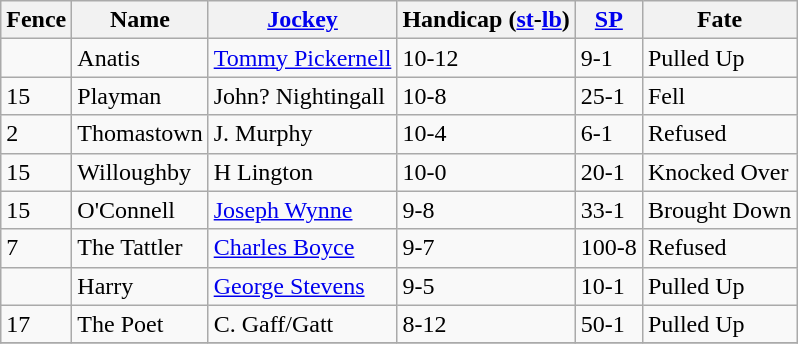<table class="wikitable sortable">
<tr>
<th>Fence</th>
<th>Name</th>
<th><a href='#'>Jockey</a></th>
<th>Handicap (<a href='#'>st</a>-<a href='#'>lb</a>)</th>
<th><a href='#'>SP</a></th>
<th>Fate</th>
</tr>
<tr>
<td></td>
<td>Anatis</td>
<td><a href='#'>Tommy Pickernell</a></td>
<td>10-12</td>
<td>9-1</td>
<td>Pulled Up</td>
</tr>
<tr>
<td>15</td>
<td>Playman</td>
<td>John? Nightingall</td>
<td>10-8</td>
<td>25-1</td>
<td>Fell</td>
</tr>
<tr>
<td>2</td>
<td>Thomastown</td>
<td>J. Murphy</td>
<td>10-4</td>
<td>6-1</td>
<td>Refused</td>
</tr>
<tr>
<td>15</td>
<td>Willoughby</td>
<td>H Lington</td>
<td>10-0</td>
<td>20-1</td>
<td>Knocked Over</td>
</tr>
<tr>
<td>15</td>
<td>O'Connell</td>
<td><a href='#'>Joseph Wynne</a></td>
<td>9-8</td>
<td>33-1</td>
<td>Brought Down</td>
</tr>
<tr>
<td>7</td>
<td>The Tattler</td>
<td><a href='#'>Charles Boyce</a></td>
<td>9-7</td>
<td>100-8</td>
<td>Refused</td>
</tr>
<tr>
<td></td>
<td>Harry</td>
<td><a href='#'>George Stevens</a></td>
<td>9-5</td>
<td>10-1</td>
<td>Pulled Up</td>
</tr>
<tr>
<td>17</td>
<td>The Poet</td>
<td>C. Gaff/Gatt</td>
<td>8-12</td>
<td>50-1</td>
<td>Pulled Up</td>
</tr>
<tr>
</tr>
</table>
